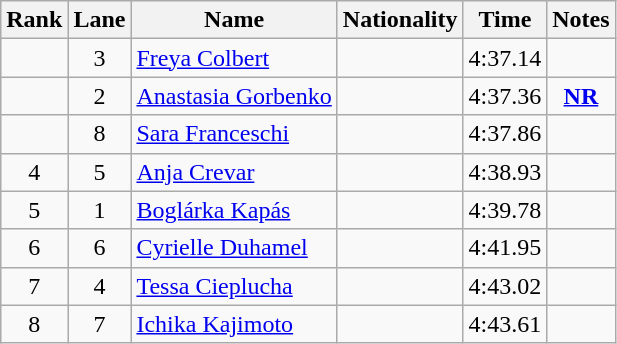<table class="wikitable sortable" style="text-align:center">
<tr>
<th>Rank</th>
<th>Lane</th>
<th>Name</th>
<th>Nationality</th>
<th>Time</th>
<th>Notes</th>
</tr>
<tr>
<td></td>
<td>3</td>
<td align=left><a href='#'>Freya Colbert</a></td>
<td align=left></td>
<td>4:37.14</td>
<td></td>
</tr>
<tr>
<td></td>
<td>2</td>
<td align=left><a href='#'>Anastasia Gorbenko</a></td>
<td align=left></td>
<td>4:37.36</td>
<td><strong><a href='#'>NR</a></strong></td>
</tr>
<tr>
<td></td>
<td>8</td>
<td align=left><a href='#'>Sara Franceschi</a></td>
<td align=left></td>
<td>4:37.86</td>
<td></td>
</tr>
<tr>
<td>4</td>
<td>5</td>
<td align=left><a href='#'>Anja Crevar</a></td>
<td align=left></td>
<td>4:38.93</td>
<td></td>
</tr>
<tr>
<td>5</td>
<td>1</td>
<td align=left><a href='#'>Boglárka Kapás</a></td>
<td align=left></td>
<td>4:39.78</td>
<td></td>
</tr>
<tr>
<td>6</td>
<td>6</td>
<td align=left><a href='#'>Cyrielle Duhamel</a></td>
<td align=left></td>
<td>4:41.95</td>
<td></td>
</tr>
<tr>
<td>7</td>
<td>4</td>
<td align=left><a href='#'>Tessa Cieplucha</a></td>
<td align=left></td>
<td>4:43.02</td>
<td></td>
</tr>
<tr>
<td>8</td>
<td>7</td>
<td align=left><a href='#'>Ichika Kajimoto</a></td>
<td align=left></td>
<td>4:43.61</td>
<td></td>
</tr>
</table>
